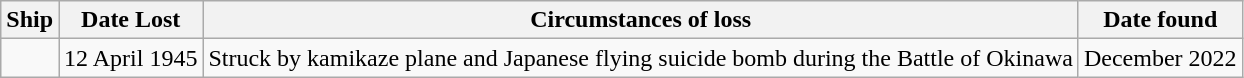<table class="wikitable">
<tr>
<th>Ship</th>
<th>Date Lost</th>
<th>Circumstances of loss</th>
<th>Date found</th>
</tr>
<tr>
<td></td>
<td>12 April 1945</td>
<td>Struck by kamikaze plane and Japanese flying suicide bomb during the Battle of Okinawa</td>
<td>December 2022</td>
</tr>
</table>
